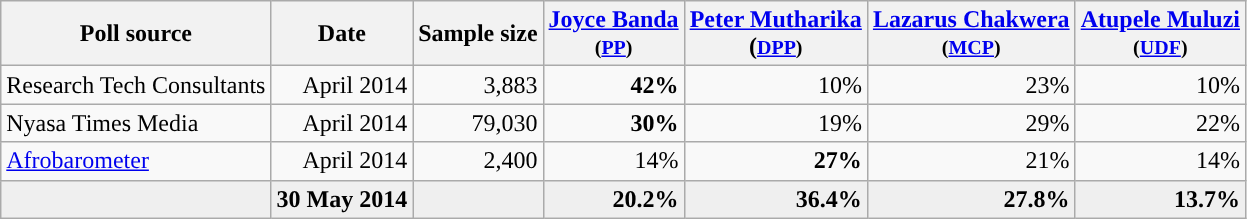<table class="wikitable" style="text-align:right">
<tr>
<th>Poll source</th>
<th>Date</th>
<th>Sample size</th>
<th><a href='#'>Joyce Banda</a><br><small>(<a href='#'>PP</a>)</small></th>
<th><a href='#'>Peter Mutharika</a><br>(<small><a href='#'>DPP</a>)</small></th>
<th><a href='#'>Lazarus Chakwera</a><br><small>(<a href='#'>MCP</a>)</small></th>
<th><a href='#'>Atupele Muluzi</a><br><small>(<a href='#'>UDF</a>)</small></th>
</tr>
<tr>
<td align="left">Research Tech Consultants</td>
<td>April 2014</td>
<td>3,883</td>
<td style="background-color: "><strong>42%</strong></td>
<td>10%</td>
<td>23%</td>
<td>10%</td>
</tr>
<tr>
<td align="left">Nyasa Times Media</td>
<td>April 2014</td>
<td>79,030</td>
<td style="background-color: "><strong>30%</strong></td>
<td>19%</td>
<td>29%</td>
<td>22%</td>
</tr>
<tr>
<td align="left"><a href='#'>Afrobarometer</a></td>
<td>April 2014</td>
<td>2,400</td>
<td>14%</td>
<td style="background-color: "><strong>27%</strong></td>
<td>21%</td>
<td>14%</td>
</tr>
<tr style="background:#EFEFEF; font-weight:bold;">
<td></td>
<td>30 May 2014</td>
<td></td>
<td>20.2%</td>
<td><strong>36.4%</strong></td>
<td>27.8%</td>
<td>13.7%</td>
</tr>
</table>
